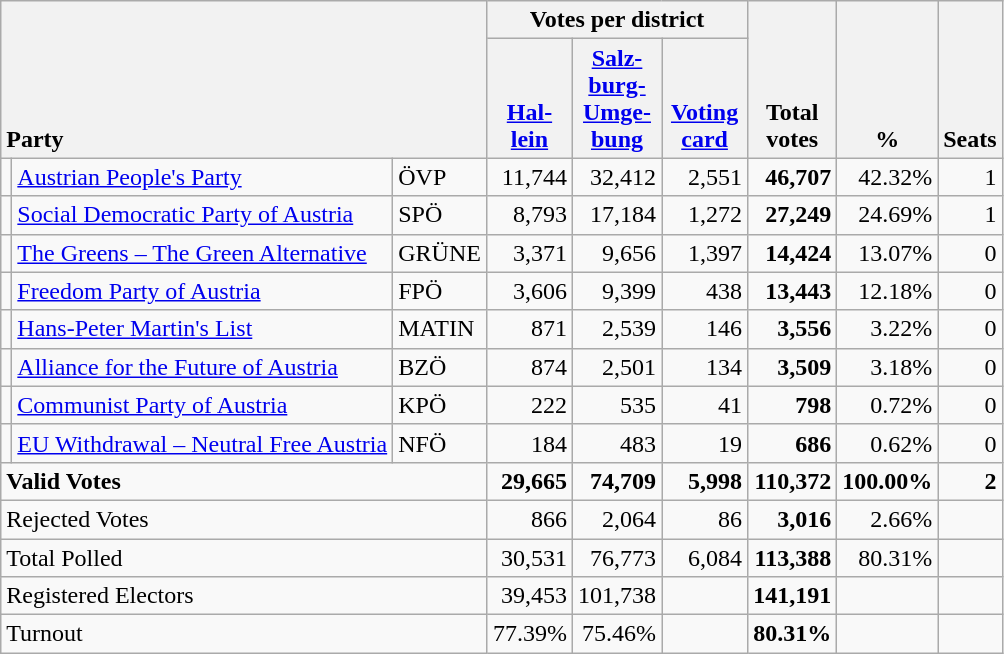<table class="wikitable" border="1" style="text-align:right;">
<tr>
<th style="text-align:left;" valign=bottom rowspan=2 colspan=3>Party</th>
<th colspan=3>Votes per district</th>
<th align=center valign=bottom rowspan=2 width="50">Total<br>votes</th>
<th align=center valign=bottom rowspan=2 width="50">%</th>
<th align=center valign=bottom rowspan=2>Seats</th>
</tr>
<tr>
<th align=center valign=bottom width="50"><a href='#'>Hal-<br>lein</a></th>
<th align=center valign=bottom width="50"><a href='#'>Salz-<br>burg-<br>Umge-<br>bung</a></th>
<th align=center valign=bottom width="50"><a href='#'>Voting<br>card</a></th>
</tr>
<tr>
<td></td>
<td align=left><a href='#'>Austrian People's Party</a></td>
<td align=left>ÖVP</td>
<td>11,744</td>
<td>32,412</td>
<td>2,551</td>
<td><strong>46,707</strong></td>
<td>42.32%</td>
<td>1</td>
</tr>
<tr>
<td></td>
<td align=left><a href='#'>Social Democratic Party of Austria</a></td>
<td align=left>SPÖ</td>
<td>8,793</td>
<td>17,184</td>
<td>1,272</td>
<td><strong>27,249</strong></td>
<td>24.69%</td>
<td>1</td>
</tr>
<tr>
<td></td>
<td align=left style="white-space: nowrap;"><a href='#'>The Greens – The Green Alternative</a></td>
<td align=left>GRÜNE</td>
<td>3,371</td>
<td>9,656</td>
<td>1,397</td>
<td><strong>14,424</strong></td>
<td>13.07%</td>
<td>0</td>
</tr>
<tr>
<td></td>
<td align=left><a href='#'>Freedom Party of Austria</a></td>
<td align=left>FPÖ</td>
<td>3,606</td>
<td>9,399</td>
<td>438</td>
<td><strong>13,443</strong></td>
<td>12.18%</td>
<td>0</td>
</tr>
<tr>
<td></td>
<td align=left><a href='#'>Hans-Peter Martin's List</a></td>
<td align=left>MATIN</td>
<td>871</td>
<td>2,539</td>
<td>146</td>
<td><strong>3,556</strong></td>
<td>3.22%</td>
<td>0</td>
</tr>
<tr>
<td></td>
<td align=left><a href='#'>Alliance for the Future of Austria</a></td>
<td align=left>BZÖ</td>
<td>874</td>
<td>2,501</td>
<td>134</td>
<td><strong>3,509</strong></td>
<td>3.18%</td>
<td>0</td>
</tr>
<tr>
<td></td>
<td align=left><a href='#'>Communist Party of Austria</a></td>
<td align=left>KPÖ</td>
<td>222</td>
<td>535</td>
<td>41</td>
<td><strong>798</strong></td>
<td>0.72%</td>
<td>0</td>
</tr>
<tr>
<td></td>
<td align=left><a href='#'>EU Withdrawal – Neutral Free Austria</a></td>
<td align=left>NFÖ</td>
<td>184</td>
<td>483</td>
<td>19</td>
<td><strong>686</strong></td>
<td>0.62%</td>
<td>0</td>
</tr>
<tr style="font-weight:bold">
<td align=left colspan=3>Valid Votes</td>
<td>29,665</td>
<td>74,709</td>
<td>5,998</td>
<td>110,372</td>
<td>100.00%</td>
<td>2</td>
</tr>
<tr>
<td align=left colspan=3>Rejected Votes</td>
<td>866</td>
<td>2,064</td>
<td>86</td>
<td><strong>3,016</strong></td>
<td>2.66%</td>
<td></td>
</tr>
<tr>
<td align=left colspan=3>Total Polled</td>
<td>30,531</td>
<td>76,773</td>
<td>6,084</td>
<td><strong>113,388</strong></td>
<td>80.31%</td>
<td></td>
</tr>
<tr>
<td align=left colspan=3>Registered Electors</td>
<td>39,453</td>
<td>101,738</td>
<td></td>
<td><strong>141,191</strong></td>
<td></td>
<td></td>
</tr>
<tr>
<td align=left colspan=3>Turnout</td>
<td>77.39%</td>
<td>75.46%</td>
<td></td>
<td><strong>80.31%</strong></td>
<td></td>
<td></td>
</tr>
</table>
